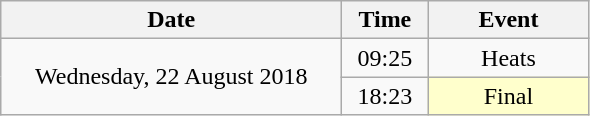<table class = "wikitable" style="text-align:center;">
<tr>
<th width=220>Date</th>
<th width=50>Time</th>
<th width=100>Event</th>
</tr>
<tr>
<td rowspan=2>Wednesday, 22 August 2018</td>
<td>09:25</td>
<td>Heats</td>
</tr>
<tr>
<td>18:23</td>
<td bgcolor=ffffcc>Final</td>
</tr>
</table>
